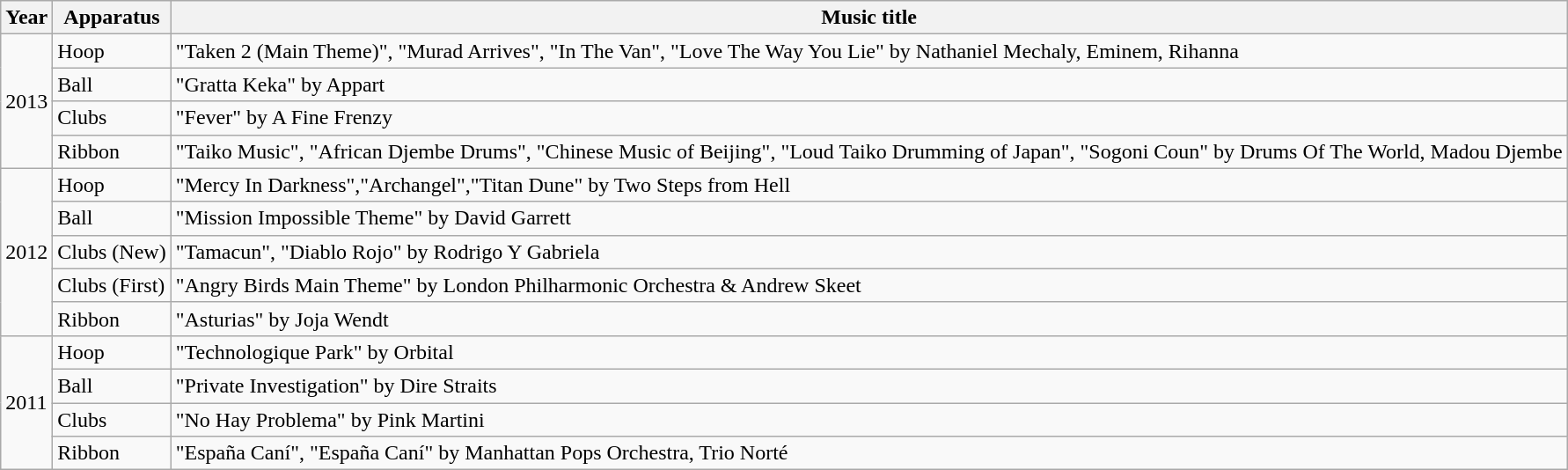<table class="wikitable sortable">
<tr>
<th>Year</th>
<th>Apparatus</th>
<th>Music title</th>
</tr>
<tr>
<td rowspan="4">2013</td>
<td>Hoop</td>
<td>"Taken 2 (Main Theme)", "Murad Arrives", "In The Van", "Love The Way You Lie" by Nathaniel Mechaly, Eminem, Rihanna</td>
</tr>
<tr>
<td>Ball</td>
<td>"Gratta Keka" by Appart</td>
</tr>
<tr>
<td>Clubs</td>
<td>"Fever" by A Fine Frenzy</td>
</tr>
<tr>
<td>Ribbon</td>
<td>"Taiko Music", "African Djembe Drums", "Chinese Music of Beijing", "Loud Taiko Drumming of Japan", "Sogoni Coun" by Drums Of The World, Madou Djembe</td>
</tr>
<tr>
<td rowspan="5">2012</td>
<td>Hoop</td>
<td>"Mercy In Darkness","Archangel","Titan Dune" by Two Steps from Hell</td>
</tr>
<tr>
<td>Ball</td>
<td>"Mission Impossible Theme" by David Garrett</td>
</tr>
<tr>
<td>Clubs (New)</td>
<td>"Tamacun", "Diablo Rojo" by Rodrigo Y Gabriela</td>
</tr>
<tr>
<td>Clubs (First)</td>
<td>"Angry Birds Main Theme" by London Philharmonic Orchestra & Andrew Skeet</td>
</tr>
<tr>
<td>Ribbon</td>
<td>"Asturias" by Joja Wendt</td>
</tr>
<tr>
<td rowspan="4">2011</td>
<td>Hoop</td>
<td>"Technologique Park" by Orbital</td>
</tr>
<tr>
<td>Ball</td>
<td>"Private Investigation" by Dire Straits</td>
</tr>
<tr>
<td>Clubs</td>
<td>"No Hay Problema" by Pink Martini</td>
</tr>
<tr>
<td>Ribbon</td>
<td>"España Caní", "España Caní" by Manhattan Pops Orchestra, Trio Norté</td>
</tr>
</table>
